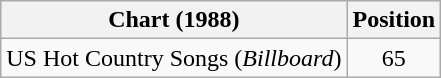<table class="wikitable">
<tr>
<th>Chart (1988)</th>
<th>Position</th>
</tr>
<tr>
<td>US Hot Country Songs (<em>Billboard</em>)</td>
<td align="center">65</td>
</tr>
</table>
